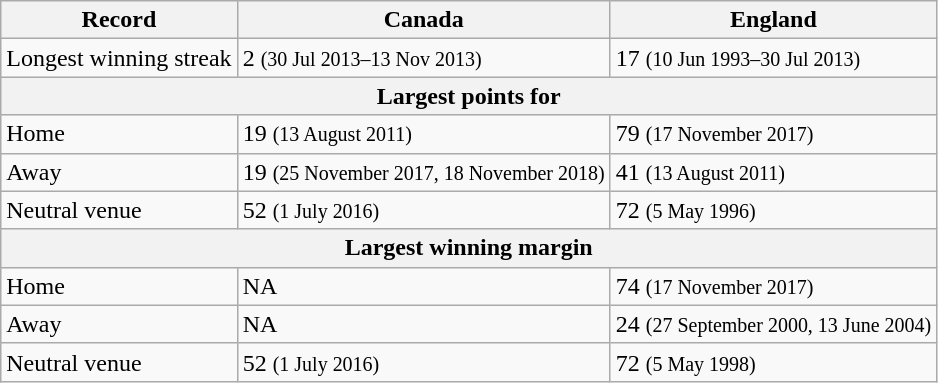<table class="wikitable">
<tr>
<th>Record</th>
<th>Canada</th>
<th>England</th>
</tr>
<tr>
<td>Longest winning streak</td>
<td>2 <small>(30 Jul 2013–13 Nov 2013)</small></td>
<td>17 <small>(10 Jun 1993–30 Jul 2013)</small></td>
</tr>
<tr>
<th colspan=3 align=center>Largest points for</th>
</tr>
<tr>
<td>Home</td>
<td>19 <small>(13 August 2011)</small></td>
<td>79 <small>(17 November 2017)</small></td>
</tr>
<tr>
<td>Away</td>
<td>19 <small>(25 November 2017, 18 November 2018)</small></td>
<td>41 <small>(13 August 2011)</small></td>
</tr>
<tr>
<td>Neutral venue</td>
<td>52 <small>(1 July 2016)</small></td>
<td>72 <small>(5 May 1996)</small></td>
</tr>
<tr>
<th colspan=3 align=center>Largest winning margin</th>
</tr>
<tr>
<td>Home</td>
<td>NA</td>
<td>74 <small>(17 November 2017)</small></td>
</tr>
<tr>
<td>Away</td>
<td>NA</td>
<td>24 <small>(27 September 2000, 13 June 2004)</small></td>
</tr>
<tr>
<td>Neutral venue</td>
<td>52 <small>(1 July 2016)</small></td>
<td>72 <small>(5 May 1998)</small></td>
</tr>
</table>
